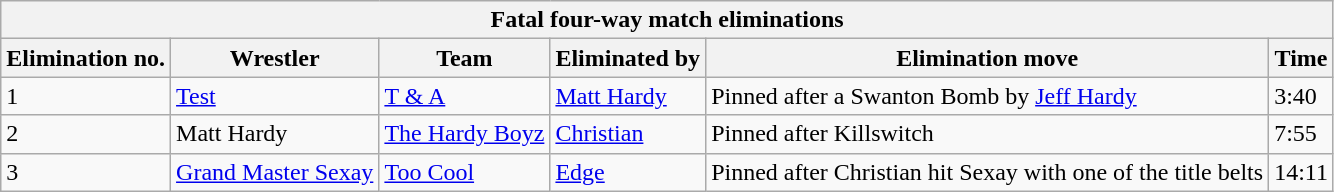<table class="wikitable" border="1">
<tr>
<th colspan="6">Fatal four-way match eliminations</th>
</tr>
<tr>
<th>Elimination no.</th>
<th>Wrestler</th>
<th>Team</th>
<th>Eliminated by</th>
<th>Elimination move</th>
<th>Time</th>
</tr>
<tr>
<td>1</td>
<td><a href='#'>Test</a></td>
<td><a href='#'>T & A</a></td>
<td><a href='#'>Matt Hardy</a></td>
<td>Pinned after a Swanton Bomb by <a href='#'>Jeff Hardy</a></td>
<td>3:40</td>
</tr>
<tr>
<td>2</td>
<td>Matt Hardy</td>
<td><a href='#'>The Hardy Boyz</a></td>
<td><a href='#'>Christian</a></td>
<td>Pinned after Killswitch</td>
<td>7:55</td>
</tr>
<tr>
<td>3</td>
<td><a href='#'>Grand Master Sexay</a></td>
<td><a href='#'>Too Cool</a></td>
<td><a href='#'>Edge</a></td>
<td>Pinned after Christian hit Sexay with one of the title belts</td>
<td>14:11</td>
</tr>
</table>
